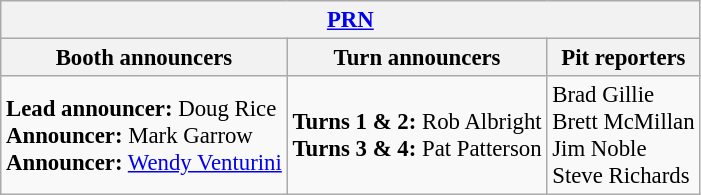<table class="wikitable" style="font-size: 95%;">
<tr>
<th colspan="3"><a href='#'>PRN</a></th>
</tr>
<tr>
<th>Booth announcers</th>
<th>Turn announcers</th>
<th>Pit reporters</th>
</tr>
<tr>
<td><strong>Lead announcer:</strong> Doug Rice<br><strong>Announcer:</strong> Mark Garrow<br><strong>Announcer:</strong> <a href='#'>Wendy Venturini</a></td>
<td><strong>Turns 1 & 2:</strong> Rob Albright<br><strong>Turns 3 & 4:</strong> Pat Patterson</td>
<td>Brad Gillie<br>Brett McMillan<br>Jim Noble<br>Steve Richards</td>
</tr>
</table>
